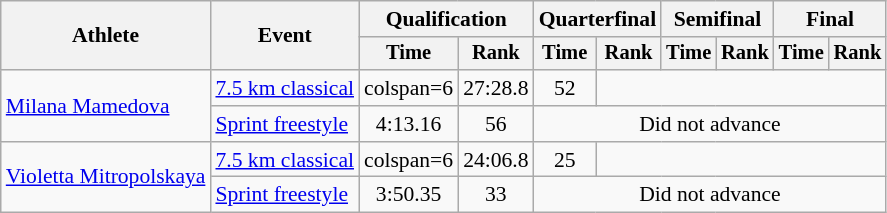<table class="wikitable" style="font-size:90%">
<tr>
<th rowspan="2">Athlete</th>
<th rowspan="2">Event</th>
<th colspan="2">Qualification</th>
<th colspan="2">Quarterfinal</th>
<th colspan="2">Semifinal</th>
<th colspan="2">Final</th>
</tr>
<tr style="font-size:95%">
<th>Time</th>
<th>Rank</th>
<th>Time</th>
<th>Rank</th>
<th>Time</th>
<th>Rank</th>
<th>Time</th>
<th>Rank</th>
</tr>
<tr align=center>
<td align=left rowspan=2><a href='#'>Milana Mamedova</a></td>
<td align=left><a href='#'>7.5 km classical</a></td>
<td>colspan=6</td>
<td>27:28.8</td>
<td>52</td>
</tr>
<tr align=center>
<td align=left><a href='#'>Sprint freestyle</a></td>
<td>4:13.16</td>
<td>56</td>
<td colspan=6>Did not advance</td>
</tr>
<tr align=center>
<td align=left rowspan=2><a href='#'>Violetta Mitropolskaya</a></td>
<td align=left><a href='#'>7.5 km classical</a></td>
<td>colspan=6</td>
<td>24:06.8</td>
<td>25</td>
</tr>
<tr align=center>
<td align=left><a href='#'>Sprint freestyle</a></td>
<td>3:50.35</td>
<td>33</td>
<td colspan=6>Did not advance</td>
</tr>
</table>
